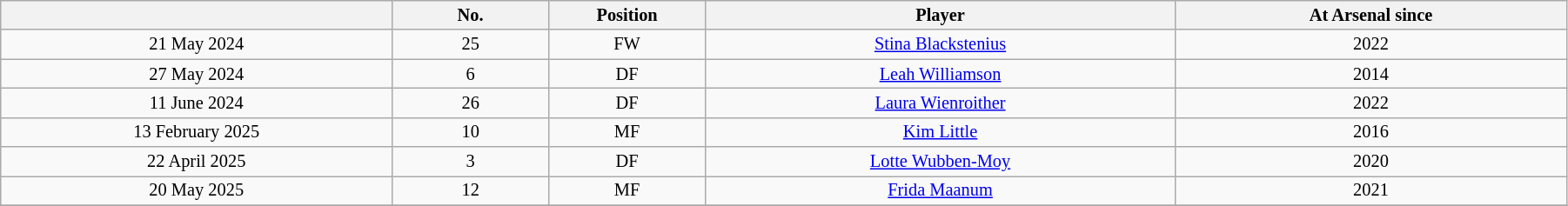<table class="wikitable sortable" style="width:95%; text-align:center; font-size:85%; text-align:centre;">
<tr>
<th width="25%"></th>
<th width="10%">No.</th>
<th width="10%">Position</th>
<th>Player</th>
<th width="25%">At Arsenal since</th>
</tr>
<tr>
<td>21 May 2024</td>
<td>25</td>
<td>FW</td>
<td> <a href='#'>Stina Blackstenius</a></td>
<td>2022</td>
</tr>
<tr>
<td>27 May 2024</td>
<td>6</td>
<td>DF</td>
<td> <a href='#'>Leah Williamson</a></td>
<td>2014</td>
</tr>
<tr>
<td>11 June 2024</td>
<td>26</td>
<td>DF</td>
<td> <a href='#'>Laura Wienroither</a></td>
<td>2022</td>
</tr>
<tr>
<td>13 February 2025</td>
<td>10</td>
<td>MF</td>
<td> <a href='#'>Kim Little</a></td>
<td>2016</td>
</tr>
<tr>
<td>22 April 2025</td>
<td>3</td>
<td>DF</td>
<td> <a href='#'>Lotte Wubben-Moy</a></td>
<td>2020</td>
</tr>
<tr>
<td>20 May 2025</td>
<td>12</td>
<td>MF</td>
<td> <a href='#'>Frida Maanum</a></td>
<td>2021</td>
</tr>
<tr>
</tr>
</table>
